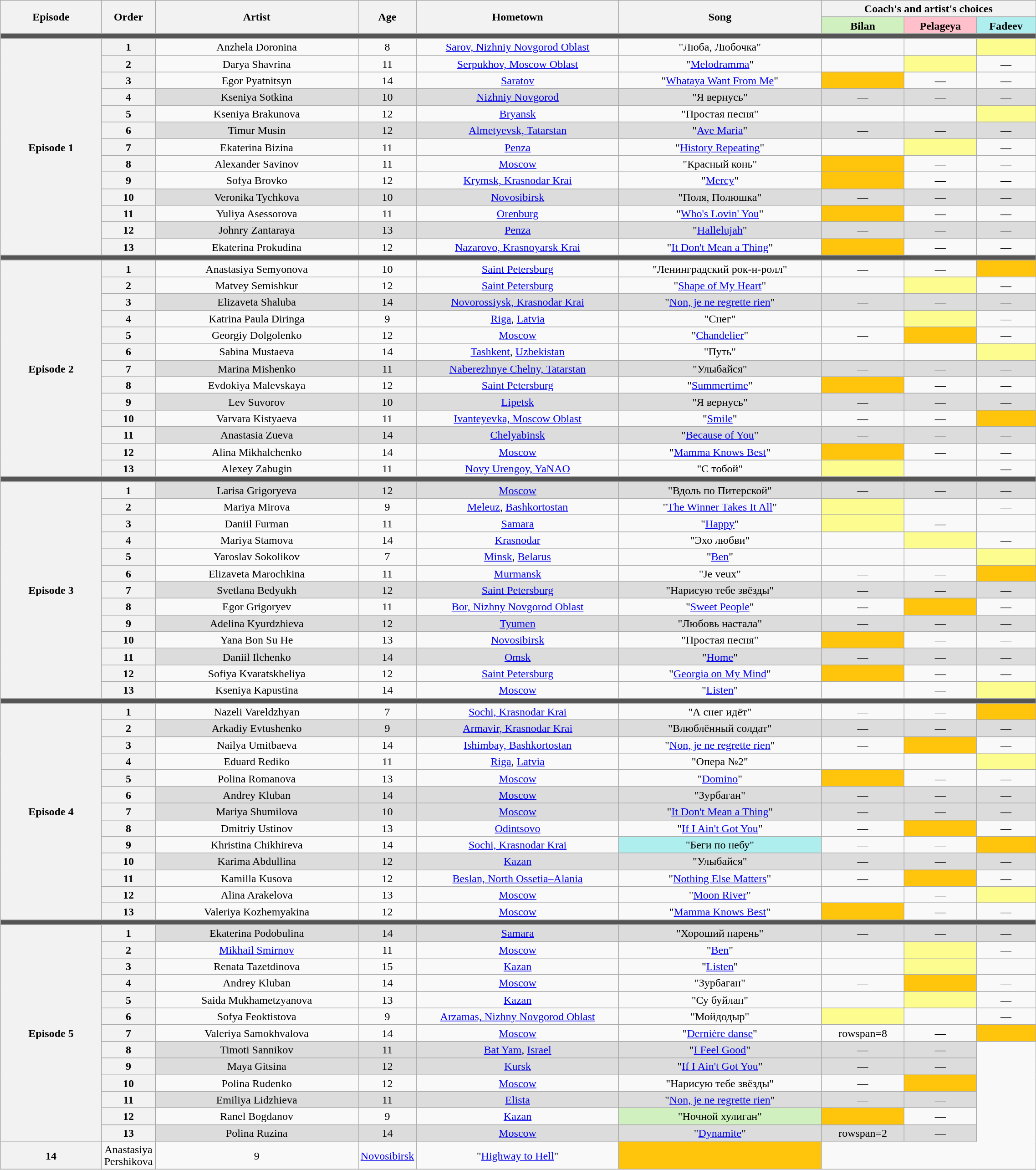<table class="wikitable" style="text-align:center; line-height:17px; width:120%">
<tr>
<th rowspan="2" scope="col" style="width:10%">Episode</th>
<th rowspan="2" scope="col" style="width:03%">Order</th>
<th rowspan="2" scope="col" style="width:20%">Artist</th>
<th rowspan="2" scope="col" style="width:04%">Age</th>
<th rowspan="2" scope="col" style="width:20%">Hometown</th>
<th rowspan="2" scope="col" style="width:20%">Song</th>
<th colspan="3" scope="col" style="width:21%">Coach's and artist's choices</th>
</tr>
<tr>
<th style="background:#d0f0c0">Bilan</th>
<th style="background:pink">Pelageya</th>
<th style="background:#afeeee">Fadeev</th>
</tr>
<tr>
<td colspan="9" style="background:#555"></td>
</tr>
<tr>
<th rowspan=13><strong>Episode 1</strong> </th>
<th>1</th>
<td>Anzhela Doronina</td>
<td>8</td>
<td><a href='#'>Sarov, Nizhniy Novgorod Oblast</a></td>
<td>"Люба, Любочка"</td>
<td><strong></strong></td>
<td><strong></strong></td>
<td style="background:#fdfc8f;"><strong></strong></td>
</tr>
<tr>
<th>2</th>
<td>Darya Shavrina</td>
<td>11</td>
<td><a href='#'>Serpukhov, Moscow Oblast</a></td>
<td>"<a href='#'>Melodramma</a>"</td>
<td><strong></strong></td>
<td style="background:#fdfc8f;"><strong></strong></td>
<td>—</td>
</tr>
<tr>
<th>3</th>
<td>Egor Pyatnitsyn</td>
<td>14</td>
<td><a href='#'>Saratov</a></td>
<td>"<a href='#'>Whataya Want From Me</a>"</td>
<td style="background:#FFC40C;"><strong></strong></td>
<td>—</td>
<td>—</td>
</tr>
<tr style="background:#DCDCDC;">
<th>4</th>
<td>Kseniya Sotkina</td>
<td>10</td>
<td><a href='#'>Nizhniy Novgorod</a></td>
<td>"Я вернусь"</td>
<td>—</td>
<td>—</td>
<td>—</td>
</tr>
<tr>
<th>5</th>
<td>Kseniya Brakunova</td>
<td>12</td>
<td><a href='#'>Bryansk</a></td>
<td>"Простая песня"</td>
<td><strong></strong></td>
<td><strong></strong></td>
<td style="background:#fdfc8f;"><strong></strong></td>
</tr>
<tr style="background:#DCDCDC;">
<th>6</th>
<td>Timur Musin</td>
<td>12</td>
<td><a href='#'>Almetyevsk, Tatarstan</a></td>
<td>"<a href='#'>Ave Maria</a>"</td>
<td>—</td>
<td>—</td>
<td>—</td>
</tr>
<tr>
<th>7</th>
<td>Ekaterina Bizina</td>
<td>11</td>
<td><a href='#'>Penza</a></td>
<td>"<a href='#'>History Repeating</a>"</td>
<td><strong></strong></td>
<td style="background:#fdfc8f;"><strong></strong></td>
<td>—</td>
</tr>
<tr>
<th>8</th>
<td>Alexander Savinov</td>
<td>11</td>
<td><a href='#'>Moscow</a></td>
<td>"Красный конь"</td>
<td style="background:#FFC40C;"><strong></strong></td>
<td>—</td>
<td>—</td>
</tr>
<tr>
<th>9</th>
<td>Sofya Brovko</td>
<td>12</td>
<td><a href='#'>Krymsk, Krasnodar Krai</a></td>
<td>"<a href='#'>Mercy</a>"</td>
<td style="background:#FFC40C;"><strong></strong></td>
<td>—</td>
<td>—</td>
</tr>
<tr style="background:#DCDCDC;">
<th>10</th>
<td>Veronika Tychkova</td>
<td>10</td>
<td><a href='#'>Novosibirsk</a></td>
<td>"Поля, Полюшка"</td>
<td>—</td>
<td>—</td>
<td>—</td>
</tr>
<tr>
<th>11</th>
<td>Yuliya Asessorova</td>
<td>11</td>
<td><a href='#'>Orenburg</a></td>
<td>"<a href='#'>Who's Lovin' You</a>"</td>
<td style="background:#FFC40C;"><strong></strong></td>
<td>—</td>
<td>—</td>
</tr>
<tr style="background:#DCDCDC;">
<th>12</th>
<td>Johnry Zantaraya</td>
<td>13</td>
<td><a href='#'>Penza</a></td>
<td>"<a href='#'>Hallelujah</a>"</td>
<td>—</td>
<td>—</td>
<td>—</td>
</tr>
<tr>
<th>13</th>
<td>Ekaterina Prokudina</td>
<td>12</td>
<td><a href='#'>Nazarovo, Krasnoyarsk Krai</a></td>
<td>"<a href='#'>It Don't Mean a Thing</a>"</td>
<td style="background:#FFC40C;"><strong></strong></td>
<td>—</td>
<td>—</td>
</tr>
<tr>
<td colspan="9" style="background:#555"></td>
</tr>
<tr>
<th rowspan=14><strong>Episode 2</strong> </th>
</tr>
<tr>
<th>1</th>
<td>Anastasiya Semyonova</td>
<td>10</td>
<td><a href='#'>Saint Petersburg</a></td>
<td>"Ленинградский рок-н-ролл"</td>
<td>—</td>
<td>—</td>
<td style="background:#FFC40C;"><strong></strong></td>
</tr>
<tr>
<th>2</th>
<td>Matvey Semishkur</td>
<td>12</td>
<td><a href='#'>Saint Petersburg</a></td>
<td>"<a href='#'>Shape of My Heart</a>"</td>
<td><strong></strong></td>
<td style="background:#fdfc8f;"><strong></strong></td>
<td>—</td>
</tr>
<tr style="background:#DCDCDC;">
<th>3</th>
<td>Elizaveta Shaluba</td>
<td>14</td>
<td><a href='#'>Novorossiysk, Krasnodar Krai</a></td>
<td>"<a href='#'>Non, je ne regrette rien</a>"</td>
<td>—</td>
<td>—</td>
<td>—</td>
</tr>
<tr>
<th>4</th>
<td>Katrina Paula Diringa</td>
<td>9</td>
<td><a href='#'>Riga</a>, <a href='#'>Latvia</a> </td>
<td>"Снег"</td>
<td><strong></strong></td>
<td style="background:#fdfc8f;"><strong></strong></td>
<td>—</td>
</tr>
<tr>
<th>5</th>
<td>Georgiy Dolgolenko</td>
<td>12</td>
<td><a href='#'>Moscow</a></td>
<td>"<a href='#'>Chandelier</a>"</td>
<td>—</td>
<td style="background:#FFC40C;"><strong></strong></td>
<td>—</td>
</tr>
<tr>
<th>6</th>
<td>Sabina Mustaeva</td>
<td>14</td>
<td><a href='#'>Tashkent</a>, <a href='#'>Uzbekistan</a> </td>
<td>"Путь"</td>
<td><strong></strong></td>
<td><strong></strong></td>
<td style="background:#fdfc8f;"><strong></strong></td>
</tr>
<tr style="background:#DCDCDC;">
<th>7</th>
<td>Marina Mishenko</td>
<td>11</td>
<td><a href='#'>Naberezhnye Chelny, Tatarstan</a></td>
<td>"Улыбайся"</td>
<td>—</td>
<td>—</td>
<td>—</td>
</tr>
<tr>
<th>8</th>
<td>Evdokiya Malevskaya</td>
<td>12</td>
<td><a href='#'>Saint Petersburg</a></td>
<td>"<a href='#'>Summertime</a>"</td>
<td style="background:#FFC40C;"><strong></strong></td>
<td>—</td>
<td>—</td>
</tr>
<tr style="background:#DCDCDC;">
<th>9</th>
<td>Lev Suvorov</td>
<td>10</td>
<td><a href='#'>Lipetsk</a></td>
<td>"Я вернусь"</td>
<td>—</td>
<td>—</td>
<td>—</td>
</tr>
<tr>
<th>10</th>
<td>Varvara Kistyaeva</td>
<td>11</td>
<td><a href='#'>Ivanteyevka, Moscow Oblast</a></td>
<td>"<a href='#'>Smile</a>"</td>
<td>—</td>
<td>—</td>
<td style="background:#FFC40C;"><strong></strong></td>
</tr>
<tr style="background:#DCDCDC;">
<th>11</th>
<td>Anastasia Zueva</td>
<td>14</td>
<td><a href='#'>Chelyabinsk</a></td>
<td>"<a href='#'>Because of You</a>"</td>
<td>—</td>
<td>—</td>
<td>—</td>
</tr>
<tr>
<th>12</th>
<td>Alina Mikhalchenko</td>
<td>14</td>
<td><a href='#'>Moscow</a></td>
<td>"<a href='#'>Mamma Knows Best</a>"</td>
<td style="background:#FFC40C;"><strong></strong></td>
<td>—</td>
<td>—</td>
</tr>
<tr>
<th>13</th>
<td>Alexey Zabugin</td>
<td>11</td>
<td><a href='#'>Novy Urengoy, YaNAO</a></td>
<td>"С тобой"</td>
<td style="background:#fdfc8f;"><strong></strong></td>
<td><strong></strong></td>
<td>—</td>
</tr>
<tr>
<td colspan="9" style="background:#555"></td>
</tr>
<tr>
<th rowspan=14><strong>Episode 3</strong> </th>
</tr>
<tr style="background:#DCDCDC;">
<th>1</th>
<td>Larisa Grigoryeva</td>
<td>12</td>
<td><a href='#'>Moscow</a></td>
<td>"Вдоль по Питерской"</td>
<td>—</td>
<td>—</td>
<td>—</td>
</tr>
<tr>
<th>2</th>
<td>Mariya Mirova</td>
<td>9</td>
<td><a href='#'>Meleuz</a>, <a href='#'>Bashkortostan</a></td>
<td>"<a href='#'>The Winner Takes It All</a>"</td>
<td style="background:#fdfc8f;"><strong></strong></td>
<td><strong></strong></td>
<td>—</td>
</tr>
<tr>
<th>3</th>
<td>Daniil Furman</td>
<td>11</td>
<td><a href='#'>Samara</a></td>
<td>"<a href='#'>Happy</a>"</td>
<td style="background:#fdfc8f;"><strong></strong></td>
<td>—</td>
<td><strong></strong></td>
</tr>
<tr>
<th>4</th>
<td>Mariya Stamova</td>
<td>14</td>
<td><a href='#'>Krasnodar</a></td>
<td>"Эхо любви"</td>
<td><strong></strong></td>
<td style="background:#fdfc8f;"><strong></strong></td>
<td>—</td>
</tr>
<tr>
<th>5</th>
<td>Yaroslav Sokolikov</td>
<td>7</td>
<td><a href='#'>Minsk</a>, <a href='#'>Belarus</a> </td>
<td>"<a href='#'>Ben</a>"</td>
<td><strong></strong></td>
<td><strong></strong></td>
<td style="background:#fdfc8f;"><strong></strong></td>
</tr>
<tr>
<th>6</th>
<td>Elizaveta Marochkina</td>
<td>11</td>
<td><a href='#'>Murmansk</a></td>
<td>"Je veux"</td>
<td>—</td>
<td>—</td>
<td style="background:#FFC40C;"><strong></strong></td>
</tr>
<tr style="background:#DCDCDC;">
<th>7</th>
<td>Svetlana Bedyukh</td>
<td>12</td>
<td><a href='#'>Saint Petersburg</a></td>
<td>"Нарисую тебе звёзды"</td>
<td>—</td>
<td>—</td>
<td>—</td>
</tr>
<tr>
<th>8</th>
<td>Egor Grigoryev</td>
<td>11</td>
<td><a href='#'>Bor, Nizhny Novgorod Oblast</a></td>
<td>"<a href='#'>Sweet People</a>"</td>
<td>—</td>
<td style="background:#FFC40C;"><strong></strong></td>
<td>—</td>
</tr>
<tr style="background:#DCDCDC;">
<th>9</th>
<td>Adelina Kyurdzhieva</td>
<td>12</td>
<td><a href='#'>Tyumen</a></td>
<td>"Любовь настала"</td>
<td>—</td>
<td>—</td>
<td>—</td>
</tr>
<tr>
<th>10</th>
<td>Yana Bon Su He</td>
<td>13</td>
<td><a href='#'>Novosibirsk</a></td>
<td>"Простая песня"</td>
<td style="background:#FFC40C;"><strong></strong></td>
<td>—</td>
<td>—</td>
</tr>
<tr style="background:#DCDCDC;">
<th>11</th>
<td>Daniil Ilchenko</td>
<td>14</td>
<td><a href='#'>Omsk</a></td>
<td>"<a href='#'>Home</a>"</td>
<td>—</td>
<td>—</td>
<td>—</td>
</tr>
<tr>
<th>12</th>
<td>Sofiya Kvaratskheliya</td>
<td>12</td>
<td><a href='#'>Saint Petersburg</a></td>
<td>"<a href='#'>Georgia on My Mind</a>"</td>
<td style="background:#FFC40C;"><strong></strong></td>
<td>—</td>
<td>—</td>
</tr>
<tr>
<th>13</th>
<td>Kseniya Kapustina</td>
<td>14</td>
<td><a href='#'>Moscow</a></td>
<td>"<a href='#'>Listen</a>"</td>
<td><strong></strong></td>
<td>—</td>
<td style="background:#fdfc8f;"><strong></strong></td>
</tr>
<tr>
<td colspan="9" style="background:#555"></td>
</tr>
<tr>
<th rowspan=14><strong>Episode 4</strong> </th>
</tr>
<tr>
<th>1</th>
<td>Nazeli Vareldzhyan</td>
<td>7</td>
<td><a href='#'>Sochi, Krasnodar Krai</a></td>
<td>"А снег идёт"</td>
<td>—</td>
<td>—</td>
<td style="background:#FFC40C;"><strong></strong></td>
</tr>
<tr style="background:#DCDCDC;">
<th>2</th>
<td>Arkadiy Evtushenko</td>
<td>9</td>
<td><a href='#'>Armavir, Krasnodar Krai</a></td>
<td>"Влюблённый солдат"</td>
<td>—</td>
<td>—</td>
<td>—</td>
</tr>
<tr>
<th>3</th>
<td>Nailya Umitbaeva</td>
<td>14</td>
<td><a href='#'>Ishimbay, Bashkortostan</a></td>
<td>"<a href='#'>Non, je ne regrette rien</a>"</td>
<td>—</td>
<td style="background:#FFC40C;"><strong></strong></td>
<td>—</td>
</tr>
<tr>
<th>4</th>
<td>Eduard Rediko</td>
<td>11</td>
<td><a href='#'>Riga</a>, <a href='#'>Latvia</a> </td>
<td>"Опера №2"</td>
<td><strong></strong></td>
<td><strong></strong></td>
<td style="background:#fdfc8f;"><strong></strong></td>
</tr>
<tr>
<th>5</th>
<td>Polina Romanova</td>
<td>13</td>
<td><a href='#'>Moscow</a></td>
<td>"<a href='#'>Domino</a>"</td>
<td style="background:#FFC40C;"><strong></strong></td>
<td>—</td>
<td>—</td>
</tr>
<tr style="background:#DCDCDC;">
<th>6</th>
<td>Andrey Kluban</td>
<td>14</td>
<td><a href='#'>Moscow</a></td>
<td>"Зурбаган"</td>
<td>—</td>
<td>—</td>
<td>—</td>
</tr>
<tr style="background:#DCDCDC;">
<th>7</th>
<td>Mariya Shumilova</td>
<td>10</td>
<td><a href='#'>Moscow</a></td>
<td>"<a href='#'>It Don't Mean a Thing</a>"</td>
<td>—</td>
<td>—</td>
<td>—</td>
</tr>
<tr>
<th>8</th>
<td>Dmitriy Ustinov</td>
<td>13</td>
<td><a href='#'>Odintsovo</a></td>
<td>"<a href='#'>If I Ain't Got You</a>"</td>
<td>—</td>
<td style="background:#FFC40C;"><strong></strong></td>
<td>—</td>
</tr>
<tr>
<th>9</th>
<td>Khristina Chikhireva</td>
<td>14</td>
<td><a href='#'>Sochi, Krasnodar Krai</a></td>
<td style="background:#afeeee">"Беги по небу"</td>
<td>—</td>
<td>—</td>
<td style="background:#FFC40C;"><strong></strong></td>
</tr>
<tr style="background:#DCDCDC;">
<th>10</th>
<td>Karima Abdullina</td>
<td>12</td>
<td><a href='#'>Kazan</a></td>
<td>"Улыбайся"</td>
<td>—</td>
<td>—</td>
<td>—</td>
</tr>
<tr>
<th>11</th>
<td>Kamilla Kusova</td>
<td>12</td>
<td><a href='#'>Beslan, North Ossetia–Alania</a></td>
<td>"<a href='#'>Nothing Else Matters</a>"</td>
<td>—</td>
<td style="background:#FFC40C;"><strong></strong></td>
<td>—</td>
</tr>
<tr>
<th>12</th>
<td>Alina Arakelova</td>
<td>13</td>
<td><a href='#'>Moscow</a></td>
<td>"<a href='#'>Moon River</a>"</td>
<td><strong></strong></td>
<td>—</td>
<td style="background:#fdfc8f;"><strong></strong></td>
</tr>
<tr>
<th>13</th>
<td>Valeriya Kozhemyakina</td>
<td>12</td>
<td><a href='#'>Moscow</a></td>
<td>"<a href='#'>Mamma Knows Best</a>"</td>
<td style="background:#FFC40C;"><strong></strong></td>
<td>—</td>
<td>—</td>
</tr>
<tr>
<td colspan="9" style="background:#555"></td>
</tr>
<tr>
<th rowspan=15><strong>Episode 5</strong> </th>
</tr>
<tr>
</tr>
<tr style="background:#DCDCDC;">
<th>1</th>
<td>Ekaterina Podobulina</td>
<td>14</td>
<td><a href='#'>Samara</a></td>
<td>"Хороший парень"</td>
<td>—</td>
<td>—</td>
<td>—</td>
</tr>
<tr>
<th>2</th>
<td><a href='#'>Mikhail Smirnov</a></td>
<td>11</td>
<td><a href='#'>Moscow</a></td>
<td>"<a href='#'>Ben</a>"</td>
<td><strong></strong></td>
<td style="background:#fdfc8f;"><strong></strong></td>
<td>—</td>
</tr>
<tr>
<th>3</th>
<td>Renata Tazetdinova</td>
<td>15</td>
<td><a href='#'>Kazan</a></td>
<td>"<a href='#'>Listen</a>"</td>
<td><strong></strong></td>
<td style="background:#fdfc8f;"><strong></strong></td>
<td><strong></strong></td>
</tr>
<tr>
<th>4</th>
<td>Andrey Kluban</td>
<td>14</td>
<td><a href='#'>Moscow</a></td>
<td>"Зурбаган"</td>
<td>—</td>
<td style="background:#FFC40C;"><strong></strong></td>
<td>—</td>
</tr>
<tr>
<th>5</th>
<td>Saida Mukhametzyanova</td>
<td>13</td>
<td><a href='#'>Kazan</a></td>
<td>"Су буйлап"</td>
<td><strong></strong></td>
<td style="background:#fdfc8f;"><strong></strong></td>
<td>—</td>
</tr>
<tr>
<th>6</th>
<td>Sofya Feoktistova</td>
<td>9</td>
<td><a href='#'>Arzamas, Nizhny Novgorod Oblast</a></td>
<td>"Мойдодыр"</td>
<td style="background:#fdfc8f;"><strong></strong></td>
<td><strong></strong></td>
<td>—</td>
</tr>
<tr>
<th>7</th>
<td>Valeriya Samokhvalova</td>
<td>14</td>
<td><a href='#'>Moscow</a></td>
<td>"<a href='#'>Dernière danse</a>"</td>
<td>rowspan=8 </td>
<td>—</td>
<td style="background:#FFC40C;"><strong></strong></td>
</tr>
<tr style="background:#DCDCDC;">
<th>8</th>
<td>Timoti Sannikov</td>
<td>11</td>
<td><a href='#'>Bat Yam</a>, <a href='#'>Israel</a> </td>
<td>"<a href='#'>I Feel Good</a>"</td>
<td>—</td>
<td>—</td>
</tr>
<tr style="background:#DCDCDC;">
<th>9</th>
<td>Maya Gitsina</td>
<td>12</td>
<td><a href='#'>Kursk</a></td>
<td>"<a href='#'>If I Ain't Got You</a>"</td>
<td>—</td>
<td>—</td>
</tr>
<tr>
<th>10</th>
<td>Polina Rudenko</td>
<td>12</td>
<td><a href='#'>Moscow</a></td>
<td>"Нарисую тебе звёзды"</td>
<td>—</td>
<td style="background:#FFC40C;"><strong></strong></td>
</tr>
<tr style="background:#DCDCDC;">
<th>11</th>
<td>Emiliya Lidzhieva</td>
<td>11</td>
<td><a href='#'>Elista</a></td>
<td>"<a href='#'>Non, je ne regrette rien</a>"</td>
<td>—</td>
<td>—</td>
</tr>
<tr>
<th>12</th>
<td>Ranel Bogdanov</td>
<td>9</td>
<td><a href='#'>Kazan</a></td>
<td style="background:#d0f0c0">"Ночной хулиган"</td>
<td style="background:#FFC40C;"><strong></strong></td>
<td>—</td>
</tr>
<tr style="background:#DCDCDC;">
<th>13</th>
<td>Polina Ruzina</td>
<td>14</td>
<td><a href='#'>Moscow</a></td>
<td>"<a href='#'>Dynamite</a>"</td>
<td>rowspan=2 </td>
<td>—</td>
</tr>
<tr>
<th>14</th>
<td>Anastasiya Pershikova</td>
<td>9</td>
<td><a href='#'>Novosibirsk</a></td>
<td>"<a href='#'>Highway to Hell</a>"</td>
<td style="background:#FFC40C;"><strong></strong></td>
</tr>
<tr>
</tr>
</table>
